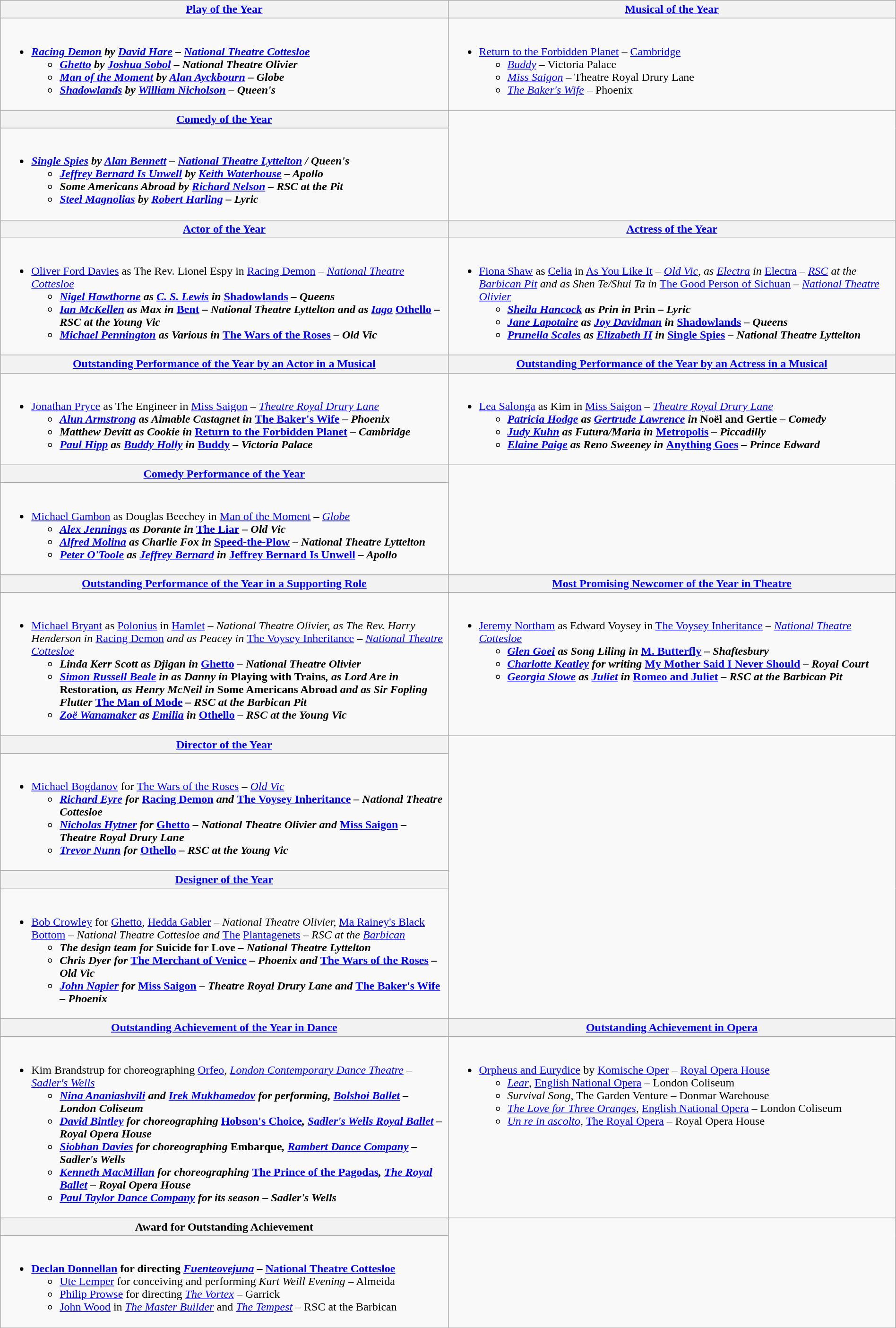<table class=wikitable width="100%">
<tr>
<th width="50%"><a href='#'>Play of the Year</a></th>
<th width="50%"><a href='#'>Musical of the Year</a></th>
</tr>
<tr>
<td valign="top"><br><ul><li><strong><em><a href='#'>Racing Demon</a><em> by <a href='#'>David Hare</a> – <a href='#'>National Theatre Cottesloe</a><strong><ul><li></em><a href='#'>Ghetto</a><em> by <a href='#'>Joshua Sobol</a> – National Theatre Olivier</li><li></em><a href='#'>Man of the Moment</a><em> by <a href='#'>Alan Ayckbourn</a> – Globe</li><li></em><a href='#'>Shadowlands</a><em> by <a href='#'>William Nicholson</a> – Queen's</li></ul></li></ul></td>
<td valign="top"><br><ul><li></em></strong><a href='#'>Return to the Forbidden Planet</a></em> – <a href='#'>Cambridge</a></strong><ul><li><em><a href='#'>Buddy</a></em> – Victoria Palace</li><li><em><a href='#'>Miss Saigon</a></em> – Theatre Royal Drury Lane</li><li><em><a href='#'>The Baker's Wife</a></em> – Phoenix</li></ul></li></ul></td>
</tr>
<tr>
<th colspan=1><a href='#'>Comedy of the Year</a></th>
</tr>
<tr>
<td><br><ul><li><strong><em><a href='#'>Single Spies</a><em> by <a href='#'>Alan Bennett</a> – <a href='#'>National Theatre Lyttelton</a> / Queen's<strong><ul><li></em><a href='#'>Jeffrey Bernard Is Unwell</a><em> by <a href='#'>Keith Waterhouse</a> – Apollo</li><li></em>Some Americans Abroad<em> by <a href='#'>Richard Nelson</a> – RSC at the Pit</li><li></em><a href='#'>Steel Magnolias</a><em> by <a href='#'>Robert Harling</a> – Lyric</li></ul></li></ul></td>
</tr>
<tr>
<th style="width="50%"><a href='#'>Actor of the Year</a></th>
<th style="width="50%"><a href='#'>Actress of the Year</a></th>
</tr>
<tr>
<td valign="top"><br><ul><li></strong><a href='#'>Oliver Ford Davies</a> as The Rev. Lionel Espy in </em><a href='#'>Racing Demon</a><em> – <a href='#'>National Theatre Cottesloe</a><strong><ul><li><a href='#'>Nigel Hawthorne</a> as <a href='#'>C. S. Lewis</a> in </em><a href='#'>Shadowlands</a><em> – Queens</li><li><a href='#'>Ian McKellen</a> as Max in </em><a href='#'>Bent</a><em> – National Theatre Lyttelton and as <a href='#'>Iago</a> </em><a href='#'>Othello</a><em> – RSC at the Young Vic</li><li><a href='#'>Michael Pennington</a> as Various in </em><a href='#'>The Wars of the Roses</a><em> – Old Vic</li></ul></li></ul></td>
<td valign="top"><br><ul><li></strong><a href='#'>Fiona Shaw</a> as <a href='#'>Celia</a> in </em><a href='#'>As You Like It</a><em> – <a href='#'>Old Vic</a>, as <a href='#'>Electra</a> in </em><a href='#'>Electra</a><em> – <a href='#'>RSC</a> at the <a href='#'>Barbican Pit</a> and as Shen Te/Shui Ta in </em><a href='#'>The Good Person of Sichuan</a><em> – <a href='#'>National Theatre Olivier</a><strong><ul><li><a href='#'>Sheila Hancock</a> as Prin in </em>Prin<em> – Lyric</li><li><a href='#'>Jane Lapotaire</a> as <a href='#'>Joy Davidman</a> in </em><a href='#'>Shadowlands</a><em> – Queens</li><li><a href='#'>Prunella Scales</a> as <a href='#'>Elizabeth II</a> in </em><a href='#'>Single Spies</a><em> – National Theatre Lyttelton</li></ul></li></ul></td>
</tr>
<tr>
<th style="width="50%"><a href='#'>Outstanding Performance of the Year by an Actor in a Musical</a></th>
<th style="width="50%"><a href='#'>Outstanding Performance of the Year by an Actress in a Musical</a></th>
</tr>
<tr>
<td valign="top"><br><ul><li></strong><a href='#'>Jonathan Pryce</a> as The Engineer in </em><a href='#'>Miss Saigon</a><em> – <a href='#'>Theatre Royal Drury Lane</a><strong><ul><li><a href='#'>Alun Armstrong</a> as Aimable Castagnet in </em><a href='#'>The Baker's Wife</a><em> – Phoenix</li><li>Matthew Devitt as Cookie in </em><a href='#'>Return to the Forbidden Planet</a><em> – Cambridge</li><li><a href='#'>Paul Hipp</a> as <a href='#'>Buddy Holly</a> in </em><a href='#'>Buddy</a><em> – Victoria Palace</li></ul></li></ul></td>
<td valign="top"><br><ul><li></strong><a href='#'>Lea Salonga</a> as Kim in </em><a href='#'>Miss Saigon</a><em> – <a href='#'>Theatre Royal Drury Lane</a><strong><ul><li><a href='#'>Patricia Hodge</a> as <a href='#'>Gertrude Lawrence</a> in </em>Noël and Gertie<em> – Comedy</li><li><a href='#'>Judy Kuhn</a> as Futura/Maria in </em><a href='#'>Metropolis</a><em> – Piccadilly</li><li><a href='#'>Elaine Paige</a> as Reno Sweeney in </em><a href='#'>Anything Goes</a><em> – Prince Edward</li></ul></li></ul></td>
</tr>
<tr>
<th colspan=1><a href='#'>Comedy Performance of the Year</a></th>
</tr>
<tr>
<td><br><ul><li></strong><a href='#'>Michael Gambon</a> as Douglas Beechey in </em><a href='#'>Man of the Moment</a><em> – <a href='#'>Globe</a><strong><ul><li><a href='#'>Alex Jennings</a> as Dorante in </em><a href='#'>The Liar</a><em> – Old Vic</li><li><a href='#'>Alfred Molina</a> as Charlie Fox in </em><a href='#'>Speed-the-Plow</a><em> – National Theatre Lyttelton</li><li><a href='#'>Peter O'Toole</a> as <a href='#'>Jeffrey Bernard</a> in </em><a href='#'>Jeffrey Bernard Is Unwell</a><em> – Apollo</li></ul></li></ul></td>
</tr>
<tr>
<th colspan=1><a href='#'>Outstanding Performance of the Year in a Supporting Role</a></th>
<th colspan=1><a href='#'>Most Promising Newcomer of the Year in Theatre</a></th>
</tr>
<tr>
<td valign="top"><br><ul><li></strong><a href='#'>Michael Bryant</a> as <a href='#'>Polonius</a> in </em><a href='#'>Hamlet</a><em> – National Theatre Olivier, as The Rev. Harry Henderson in </em><a href='#'>Racing Demon</a><em> and as Peacey in </em><a href='#'>The Voysey Inheritance</a><em> – <a href='#'>National Theatre Cottesloe</a><strong><ul><li>Linda Kerr Scott as Djigan in </em><a href='#'>Ghetto</a><em> – National Theatre Olivier</li><li><a href='#'>Simon Russell Beale</a> in as Danny in </em>Playing with Trains<em>, as Lord Are in </em>Restoration<em>, as Henry McNeil in </em>Some Americans Abroad<em> and as Sir Fopling Flutter </em><a href='#'>The Man of Mode</a><em> – RSC at the Barbican Pit</li><li><a href='#'>Zoë Wanamaker</a> as <a href='#'>Emilia</a> in </em><a href='#'>Othello</a><em> – RSC at the Young Vic</li></ul></li></ul></td>
<td valign="top"><br><ul><li></strong><a href='#'>Jeremy Northam</a> as Edward Voysey in </em><a href='#'>The Voysey Inheritance</a><em> – <a href='#'>National Theatre Cottesloe</a><strong><ul><li><a href='#'>Glen Goei</a> as Song Liling in </em><a href='#'>M. Butterfly</a><em> – Shaftesbury</li><li><a href='#'>Charlotte Keatley</a> for writing </em><a href='#'>My Mother Said I Never Should</a><em> – Royal Court</li><li><a href='#'>Georgia Slowe</a> as <a href='#'>Juliet</a> in </em><a href='#'>Romeo and Juliet</a><em> – RSC at the Barbican Pit</li></ul></li></ul></td>
</tr>
<tr>
<th colspan=1><a href='#'>Director of the Year</a></th>
</tr>
<tr>
<td><br><ul><li></strong><a href='#'>Michael Bogdanov</a> for </em><a href='#'>The Wars of the Roses</a><em> – <a href='#'>Old Vic</a><strong><ul><li><a href='#'>Richard Eyre</a> for </em><a href='#'>Racing Demon</a><em> and </em><a href='#'>The Voysey Inheritance</a><em> – National Theatre Cottesloe</li><li><a href='#'>Nicholas Hytner</a> for </em><a href='#'>Ghetto</a><em> – National Theatre Olivier and </em><a href='#'>Miss Saigon</a><em> – Theatre Royal Drury Lane</li><li><a href='#'>Trevor Nunn</a> for </em><a href='#'>Othello</a><em> – RSC at the Young Vic</li></ul></li></ul></td>
</tr>
<tr>
<th colspan=1><a href='#'>Designer of the Year</a></th>
</tr>
<tr>
<td><br><ul><li></strong><a href='#'>Bob Crowley</a> for </em><a href='#'>Ghetto</a><em>, </em><a href='#'>Hedda Gabler</a><em> – National Theatre Olivier, </em><a href='#'>Ma Rainey's Black Bottom</a><em> – National Theatre Cottesloe and </em><a href='#'>The</a> <a href='#'>Plantagenets</a><em> – RSC at the <a href='#'>Barbican</a><strong><ul><li>The design team for </em>Suicide for Love<em> – National Theatre Lyttelton</li><li>Chris Dyer for </em><a href='#'>The Merchant of Venice</a><em> – Phoenix and </em><a href='#'>The Wars of the Roses</a><em> – Old Vic</li><li><a href='#'>John Napier</a> for </em><a href='#'>Miss Saigon</a><em> – Theatre Royal Drury Lane and </em><a href='#'>The Baker's Wife</a><em> – Phoenix</li></ul></li></ul></td>
</tr>
<tr>
<th colspan=1><a href='#'>Outstanding Achievement of the Year in Dance</a></th>
<th colspan=1><a href='#'>Outstanding Achievement in Opera</a></th>
</tr>
<tr>
<td valign="top"><br><ul><li></strong>Kim Brandstrup for choreographing </em><a href='#'>Orfeo</a><em>, <a href='#'>London Contemporary Dance Theatre</a> – <a href='#'>Sadler's Wells</a><strong><ul><li><a href='#'>Nina Ananiashvili</a> and <a href='#'>Irek Mukhamedov</a> for performing, <a href='#'>Bolshoi Ballet</a> – London Coliseum</li><li><a href='#'>David Bintley</a> for choreographing </em><a href='#'>Hobson's Choice</a><em>, <a href='#'>Sadler's Wells Royal Ballet</a> – Royal Opera House</li><li><a href='#'>Siobhan Davies</a> for choreographing </em>Embarque<em>, <a href='#'>Rambert Dance Company</a> – Sadler's Wells</li><li><a href='#'>Kenneth MacMillan</a> for choreographing </em><a href='#'>The Prince of the Pagodas</a><em>, <a href='#'>The Royal Ballet</a> – Royal Opera House</li><li><a href='#'>Paul Taylor Dance Company</a> for its season – Sadler's Wells</li></ul></li></ul></td>
<td valign="top"><br><ul><li></em></strong><a href='#'>Orpheus and Eurydice</a></em> by <a href='#'>Komische Oper</a> – <a href='#'>Royal Opera House</a></strong><ul><li><em><a href='#'>Lear</a></em>, <a href='#'>English National Opera</a> – London Coliseum</li><li><em>Survival Song</em>, The Garden Venture – Donmar Warehouse</li><li><em><a href='#'>The Love for Three Oranges</a></em>, <a href='#'>English National Opera</a> – London Coliseum</li><li><em><a href='#'>Un re in ascolto</a></em>, <a href='#'>The Royal Opera</a> – Royal Opera House</li></ul></li></ul></td>
</tr>
<tr>
<th colspan=1>Award for Outstanding Achievement</th>
</tr>
<tr>
<td><br><ul><li><strong><a href='#'>Declan Donnellan</a> for directing <em><a href='#'>Fuenteovejuna</a></em> – <a href='#'>National Theatre Cottesloe</a></strong><ul><li><a href='#'>Ute Lemper</a> for conceiving and performing <em>Kurt Weill Evening</em> – Almeida</li><li><a href='#'>Philip Prowse</a> for directing <em><a href='#'>The Vortex</a></em> – Garrick</li><li><a href='#'>John Wood</a> in <em><a href='#'>The Master Builder</a></em> and <em><a href='#'>The Tempest</a></em> – RSC at the Barbican</li></ul></li></ul></td>
</tr>
</table>
